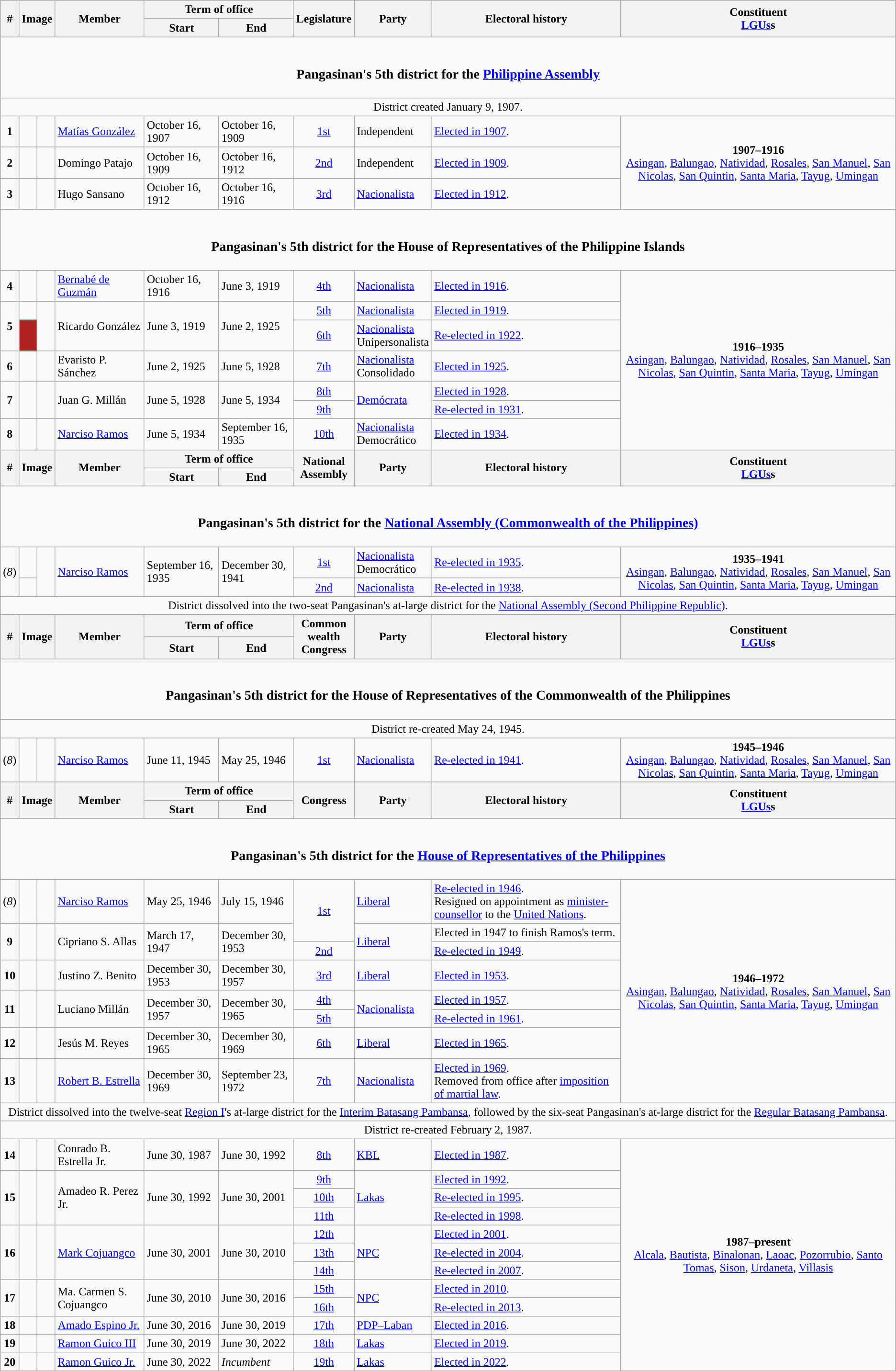<table class=wikitable>
<tr>
<th rowspan="2">#</th>
<th rowspan="2" colspan=2>Image</th>
<th rowspan="2">Member</th>
<th colspan=2>Term of office</th>
<th rowspan="2">Legislature</th>
<th rowspan="2">Party</th>
<th rowspan="2">Electoral history</th>
<th rowspan="2">Constituent<br><a href='#'>LGUs</a>s</th>
</tr>
<tr>
<th>Start</th>
<th>End</th>
</tr>
<tr>
<td colspan="10" style="text-align:center;"><br><h3>Pangasinan's 5th district for the <a href='#'>Philippine Assembly</a></h3></td>
</tr>
<tr>
<td colspan="10" style="text-align:center;">District created January 9, 1907.</td>
</tr>
<tr>
<td style="text-align:center;"><strong>1</strong></td>
<td style="color:inherit;background:"></td>
<td></td>
<td><a href='#'>Matías González</a></td>
<td>October 16, 1907</td>
<td>October 16, 1909</td>
<td style="text-align:center;"><a href='#'>1st</a></td>
<td>Independent</td>
<td><a href='#'>Elected in 1907</a>.</td>
<td rowspan="3" style="text-align:center;"><strong>1907–1916</strong><br><a href='#'>Asingan</a>, <a href='#'>Balungao</a>, <a href='#'>Natividad</a>, <a href='#'>Rosales</a>, <a href='#'>San Manuel</a>, <a href='#'>San Nicolas</a>, <a href='#'>San Quintin</a>, <a href='#'>Santa Maria</a>, <a href='#'>Tayug</a>, <a href='#'>Umingan</a></td>
</tr>
<tr>
<td style="text-align:center;"><strong>2</strong></td>
<td style="color:inherit;background:"></td>
<td></td>
<td>Domingo Patajo</td>
<td>October 16, 1909</td>
<td>October 16, 1912</td>
<td style="text-align:center;"><a href='#'>2nd</a></td>
<td>Independent</td>
<td><a href='#'>Elected in 1909</a>.</td>
</tr>
<tr>
<td style="text-align:center;"><strong>3</strong></td>
<td style="color:inherit;background:"></td>
<td></td>
<td>Hugo Sansano</td>
<td>October 16, 1912</td>
<td>October 16, 1916</td>
<td style="text-align:center;"><a href='#'>3rd</a></td>
<td><a href='#'>Nacionalista</a></td>
<td><a href='#'>Elected in 1912</a>.</td>
</tr>
<tr>
<td colspan="10" style="text-align:center;"><br><h3>Pangasinan's 5th district for the House of Representatives of the Philippine Islands</h3></td>
</tr>
<tr>
<td style="text-align:center;"><strong>4</strong></td>
<td style="color:inherit;background:"></td>
<td></td>
<td><a href='#'>Bernabé de Guzmán</a></td>
<td>October 16, 1916</td>
<td>June 3, 1919</td>
<td style="text-align:center;"><a href='#'>4th</a></td>
<td><a href='#'>Nacionalista</a></td>
<td><a href='#'>Elected in 1916</a>.</td>
<td rowspan="7" style="text-align:center;"><strong>1916–1935</strong><br><a href='#'>Asingan</a>, <a href='#'>Balungao</a>, <a href='#'>Natividad</a>, <a href='#'>Rosales</a>, <a href='#'>San Manuel</a>, <a href='#'>San Nicolas</a>, <a href='#'>San Quintin</a>, <a href='#'>Santa Maria</a>, <a href='#'>Tayug</a>, <a href='#'>Umingan</a></td>
</tr>
<tr>
<td rowspan="2" style="text-align:center;"><strong>5</strong></td>
<td style="color:inherit;background:"></td>
<td rowspan="2"></td>
<td rowspan="2">Ricardo González</td>
<td rowspan="2">June 3, 1919</td>
<td rowspan="2">June 2, 1925</td>
<td style="text-align:center;"><a href='#'>5th</a></td>
<td><a href='#'>Nacionalista</a></td>
<td><a href='#'>Elected in 1919</a>.</td>
</tr>
<tr>
<td style="background-color:#B22222"></td>
<td style="text-align:center;"><a href='#'>6th</a></td>
<td><a href='#'>Nacionalista</a><br>Unipersonalista</td>
<td><a href='#'>Re-elected in 1922</a>.</td>
</tr>
<tr>
<td style="text-align:center;"><strong>6</strong></td>
<td style="color:inherit;background:"></td>
<td></td>
<td>Evaristo P. Sánchez</td>
<td>June 2, 1925</td>
<td>June 5, 1928</td>
<td style="text-align:center;"><a href='#'>7th</a></td>
<td><a href='#'>Nacionalista</a><br>Consolidado</td>
<td><a href='#'>Elected in 1925</a>.</td>
</tr>
<tr>
<td rowspan="2" style="text-align:center;"><strong>7</strong></td>
<td rowspan="2" style="color:inherit;background:"></td>
<td rowspan="2"></td>
<td rowspan="2">Juan G. Millán</td>
<td rowspan="2">June 5, 1928</td>
<td rowspan="2">June 5, 1934</td>
<td style="text-align:center;"><a href='#'>8th</a></td>
<td rowspan="2"><a href='#'>Demócrata</a></td>
<td><a href='#'>Elected in 1928</a>.</td>
</tr>
<tr>
<td style="text-align:center;"><a href='#'>9th</a></td>
<td><a href='#'>Re-elected in 1931</a>.</td>
</tr>
<tr>
<td style="text-align:center;"><strong>8</strong></td>
<td style="color:inherit;background:"></td>
<td></td>
<td><a href='#'>Narciso Ramos</a></td>
<td>June 5, 1934</td>
<td>September 16, 1935</td>
<td style="text-align:center;"><a href='#'>10th</a></td>
<td><a href='#'>Nacionalista</a><br>Democrático</td>
<td><a href='#'>Elected in 1934</a>.</td>
</tr>
<tr>
<th rowspan="2">#</th>
<th rowspan="2" colspan=2>Image</th>
<th rowspan="2">Member</th>
<th colspan=2>Term of office</th>
<th rowspan="2">National<br>Assembly</th>
<th rowspan="2">Party</th>
<th rowspan="2">Electoral history</th>
<th rowspan="2">Constituent<br><a href='#'>LGUs</a>s</th>
</tr>
<tr>
<th>Start</th>
<th>End</th>
</tr>
<tr>
<td colspan="10" style="text-align:center;"><br><h3>Pangasinan's 5th district for the <a href='#'>National Assembly (Commonwealth of the Philippines)</a></h3></td>
</tr>
<tr>
<td rowspan="2" style="text-align:center;">(<em>8</em>)</td>
<td style="color:inherit;background:"></td>
<td rowspan="2"></td>
<td rowspan="2"><a href='#'>Narciso Ramos</a></td>
<td rowspan="2">September 16, 1935</td>
<td rowspan="2">December 30, 1941</td>
<td style="text-align:center;"><a href='#'>1st</a></td>
<td><a href='#'>Nacionalista</a><br>Democrático</td>
<td><a href='#'>Re-elected in 1935</a>.</td>
<td rowspan="2" style="text-align:center;"><strong>1935–1941</strong><br><a href='#'>Asingan</a>, <a href='#'>Balungao</a>, <a href='#'>Natividad</a>, <a href='#'>Rosales</a>, <a href='#'>San Manuel</a>, <a href='#'>San Nicolas</a>, <a href='#'>San Quintin</a>, <a href='#'>Santa Maria</a>, <a href='#'>Tayug</a>, <a href='#'>Umingan</a></td>
</tr>
<tr>
<td style="color:inherit;background:"></td>
<td style="text-align:center;"><a href='#'>2nd</a></td>
<td><a href='#'>Nacionalista</a></td>
<td><a href='#'>Re-elected in 1938</a>.</td>
</tr>
<tr>
<td colspan="10" style="text-align:center;">District dissolved into the two-seat Pangasinan's at-large district for the <a href='#'>National Assembly (Second Philippine Republic)</a>.</td>
</tr>
<tr>
<th rowspan="2">#</th>
<th rowspan="2" colspan=2>Image</th>
<th rowspan="2">Member</th>
<th colspan=2>Term of office</th>
<th rowspan="2">Common<br>wealth<br>Congress</th>
<th rowspan="2">Party</th>
<th rowspan="2">Electoral history</th>
<th rowspan="2">Constituent<br><a href='#'>LGUs</a>s</th>
</tr>
<tr>
<th>Start</th>
<th>End</th>
</tr>
<tr>
<td colspan="10" style="text-align:center;"><br><h3>Pangasinan's 5th district for the House of Representatives of the Commonwealth of the Philippines</h3></td>
</tr>
<tr>
<td colspan="10" style="text-align:center;">District re-created May 24, 1945.</td>
</tr>
<tr>
<td style="text-align:center;">(<em>8</em>)</td>
<td style="color:inherit;background:"></td>
<td></td>
<td><a href='#'>Narciso Ramos</a></td>
<td>June 11, 1945</td>
<td>May 25, 1946</td>
<td style="text-align:center;"><a href='#'>1st</a></td>
<td><a href='#'>Nacionalista</a></td>
<td><a href='#'>Re-elected in 1941</a>.</td>
<td style="text-align:center;"><strong>1945–1946</strong><br><a href='#'>Asingan</a>, <a href='#'>Balungao</a>, <a href='#'>Natividad</a>, <a href='#'>Rosales</a>, <a href='#'>San Manuel</a>, <a href='#'>San Nicolas</a>, <a href='#'>San Quintin</a>, <a href='#'>Santa Maria</a>, <a href='#'>Tayug</a>, <a href='#'>Umingan</a></td>
</tr>
<tr>
<th rowspan="2">#</th>
<th rowspan="2" colspan=2>Image</th>
<th rowspan="2">Member</th>
<th colspan=2>Term of office</th>
<th rowspan="2">Congress</th>
<th rowspan="2">Party</th>
<th rowspan="2">Electoral history</th>
<th rowspan="2">Constituent<br><a href='#'>LGUs</a>s</th>
</tr>
<tr>
<th>Start</th>
<th>End</th>
</tr>
<tr>
<td colspan="10" style="text-align:center;"><br><h3>Pangasinan's 5th district for the <a href='#'>House of Representatives of the Philippines</a></h3></td>
</tr>
<tr>
<td style="text-align:center;">(<em>8</em>)</td>
<td style="color:inherit;background:"></td>
<td></td>
<td><a href='#'>Narciso Ramos</a></td>
<td>May 25, 1946</td>
<td>July 15, 1946</td>
<td rowspan="2" style="text-align:center;"><a href='#'>1st</a></td>
<td><a href='#'>Liberal</a></td>
<td><a href='#'>Re-elected in 1946</a>.<br>Resigned on appointment as <a href='#'>minister-counsellor</a> to the <a href='#'>United Nations</a>.</td>
<td rowspan="8" style="text-align:center;"><strong>1946–1972</strong><br><a href='#'>Asingan</a>, <a href='#'>Balungao</a>, <a href='#'>Natividad</a>, <a href='#'>Rosales</a>, <a href='#'>San Manuel</a>, <a href='#'>San Nicolas</a>, <a href='#'>San Quintin</a>, <a href='#'>Santa Maria</a>, <a href='#'>Tayug</a>, <a href='#'>Umingan</a></td>
</tr>
<tr>
<td rowspan="2" style="text-align:center;"><strong>9</strong></td>
<td rowspan="2" style="color:inherit;background:"></td>
<td rowspan="2"></td>
<td rowspan="2">Cipriano S. Allas</td>
<td rowspan="2">March 17, 1947</td>
<td rowspan="2">December 30, 1953</td>
<td rowspan="2"><a href='#'>Liberal</a></td>
<td>Elected in 1947 to finish Ramos's term.</td>
</tr>
<tr>
<td style="text-align:center;"><a href='#'>2nd</a></td>
<td><a href='#'>Re-elected in 1949</a>.</td>
</tr>
<tr>
<td style="text-align:center;"><strong>10</strong></td>
<td style="color:inherit;background:"></td>
<td></td>
<td>Justino Z. Benito</td>
<td>December 30, 1953</td>
<td>December 30, 1957</td>
<td style="text-align:center;"><a href='#'>3rd</a></td>
<td><a href='#'>Liberal</a></td>
<td><a href='#'>Elected in 1953</a>.</td>
</tr>
<tr>
<td rowspan="2" style="text-align:center;"><strong>11</strong></td>
<td rowspan="2" style="color:inherit;background:"></td>
<td rowspan="2"></td>
<td rowspan="2">Luciano Millán</td>
<td rowspan="2">December 30, 1957</td>
<td rowspan="2">December 30, 1965</td>
<td style="text-align:center;"><a href='#'>4th</a></td>
<td rowspan="2"><a href='#'>Nacionalista</a></td>
<td><a href='#'>Elected in 1957</a>.</td>
</tr>
<tr>
<td style="text-align:center;"><a href='#'>5th</a></td>
<td><a href='#'>Re-elected in 1961</a>.</td>
</tr>
<tr>
<td style="text-align:center;"><strong>12</strong></td>
<td style="color:inherit;background:"></td>
<td></td>
<td>Jesús M. Reyes</td>
<td>December 30, 1965</td>
<td>December 30, 1969</td>
<td style="text-align:center;"><a href='#'>6th</a></td>
<td><a href='#'>Liberal</a></td>
<td><a href='#'>Elected in 1965</a>.</td>
</tr>
<tr>
<td style="text-align:center;"><strong>13</strong></td>
<td style="color:inherit;background:"></td>
<td></td>
<td><a href='#'>Robert B. Estrella</a></td>
<td>December 30, 1969</td>
<td>September 23, 1972</td>
<td style="text-align:center;"><a href='#'>7th</a></td>
<td><a href='#'>Nacionalista</a></td>
<td><a href='#'>Elected in 1969</a>.<br>Removed from office after <a href='#'>imposition of martial law</a>.</td>
</tr>
<tr>
<td colspan="10" style="text-align:center;">District dissolved into the twelve-seat <a href='#'>Region I</a>'s at-large district for the <a href='#'>Interim Batasang Pambansa</a>, followed by the six-seat Pangasinan's at-large district for the <a href='#'>Regular Batasang Pambansa</a>.</td>
</tr>
<tr>
<td colspan="10" style="text-align:center;">District re-created February 2, 1987.</td>
</tr>
<tr>
<td style="text-align:center;"><strong>14</strong></td>
<td style="color:inherit;background:"></td>
<td></td>
<td>Conrado B. Estrella Jr.</td>
<td>June 30, 1987</td>
<td>June 30, 1992</td>
<td style="text-align:center;"><a href='#'>8th</a></td>
<td><a href='#'>KBL</a></td>
<td><a href='#'>Elected in 1987</a>.</td>
<td rowspan="12" style="text-align:center;"><strong>1987–present</strong><br><a href='#'>Alcala</a>, <a href='#'>Bautista</a>, <a href='#'>Binalonan</a>, <a href='#'>Laoac</a>, <a href='#'>Pozorrubio</a>, <a href='#'>Santo Tomas</a>, <a href='#'>Sison</a>, <a href='#'>Urdaneta</a>, <a href='#'>Villasis</a></td>
</tr>
<tr>
<td rowspan="3" style="text-align:center;"><strong>15</strong></td>
<td rowspan="3" style="color:inherit;background:"></td>
<td rowspan="3"></td>
<td rowspan="3">Amadeo R. Perez Jr.</td>
<td rowspan="3">June 30, 1992</td>
<td rowspan="3">June 30, 2001</td>
<td style="text-align:center;"><a href='#'>9th</a></td>
<td rowspan="3"><a href='#'>Lakas</a></td>
<td><a href='#'>Elected in 1992</a>.</td>
</tr>
<tr>
<td style="text-align:center;"><a href='#'>10th</a></td>
<td><a href='#'>Re-elected in 1995</a>.</td>
</tr>
<tr>
<td style="text-align:center;"><a href='#'>11th</a></td>
<td><a href='#'>Re-elected in 1998</a>.</td>
</tr>
<tr>
<td rowspan="3" style="text-align:center;"><strong>16</strong></td>
<td rowspan="3" style="color:inherit;background:"></td>
<td rowspan="3"></td>
<td rowspan="3"><a href='#'>Mark Cojuangco</a></td>
<td rowspan="3">June 30, 2001</td>
<td rowspan="3">June 30, 2010</td>
<td style="text-align:center;"><a href='#'>12th</a></td>
<td rowspan="3"><a href='#'>NPC</a></td>
<td><a href='#'>Elected in 2001</a>.</td>
</tr>
<tr>
<td style="text-align:center;"><a href='#'>13th</a></td>
<td><a href='#'>Re-elected in 2004</a>.</td>
</tr>
<tr>
<td style="text-align:center;"><a href='#'>14th</a></td>
<td><a href='#'>Re-elected in 2007</a>.</td>
</tr>
<tr>
<td rowspan="2" style="text-align:center;"><strong>17</strong></td>
<td rowspan="2" style="color:inherit;background:"></td>
<td rowspan="2"></td>
<td rowspan="2">Ma. Carmen S. Cojuangco</td>
<td rowspan="2">June 30, 2010</td>
<td rowspan="2">June 30, 2016</td>
<td style="text-align:center;"><a href='#'>15th</a></td>
<td rowspan="2"><a href='#'>NPC</a></td>
<td><a href='#'>Elected in 2010</a>.</td>
</tr>
<tr>
<td style="text-align:center;"><a href='#'>16th</a></td>
<td><a href='#'>Re-elected in 2013</a>.</td>
</tr>
<tr>
<td style="text-align:center;"><strong>18</strong></td>
<td style="color:inherit;background:"></td>
<td></td>
<td><a href='#'>Amado Espino Jr.</a></td>
<td>June 30, 2016</td>
<td>June 30, 2019</td>
<td style="text-align:center;"><a href='#'>17th</a></td>
<td><a href='#'>PDP–Laban</a></td>
<td><a href='#'>Elected in 2016</a>.</td>
</tr>
<tr>
<td style="text-align:center;"><strong>19</strong></td>
<td style="color:inherit;background:"></td>
<td></td>
<td><a href='#'>Ramon Guico III</a></td>
<td>June 30, 2019</td>
<td>June 30, 2022</td>
<td style="text-align:center;"><a href='#'>18th</a></td>
<td><a href='#'>Lakas</a></td>
<td><a href='#'>Elected in 2019</a>.</td>
</tr>
<tr>
<td style="text-align:center;"><strong>20</strong></td>
<td style="color:inherit;background:"></td>
<td></td>
<td><a href='#'>Ramon Guico Jr.</a></td>
<td>June 30, 2022</td>
<td><em>Incumbent</td>
<td style="text-align:center;"><a href='#'>19th</a></td>
<td><a href='#'>Lakas</a></td>
<td><a href='#'>Elected in 2022</a>.</td>
</tr>
</table>
